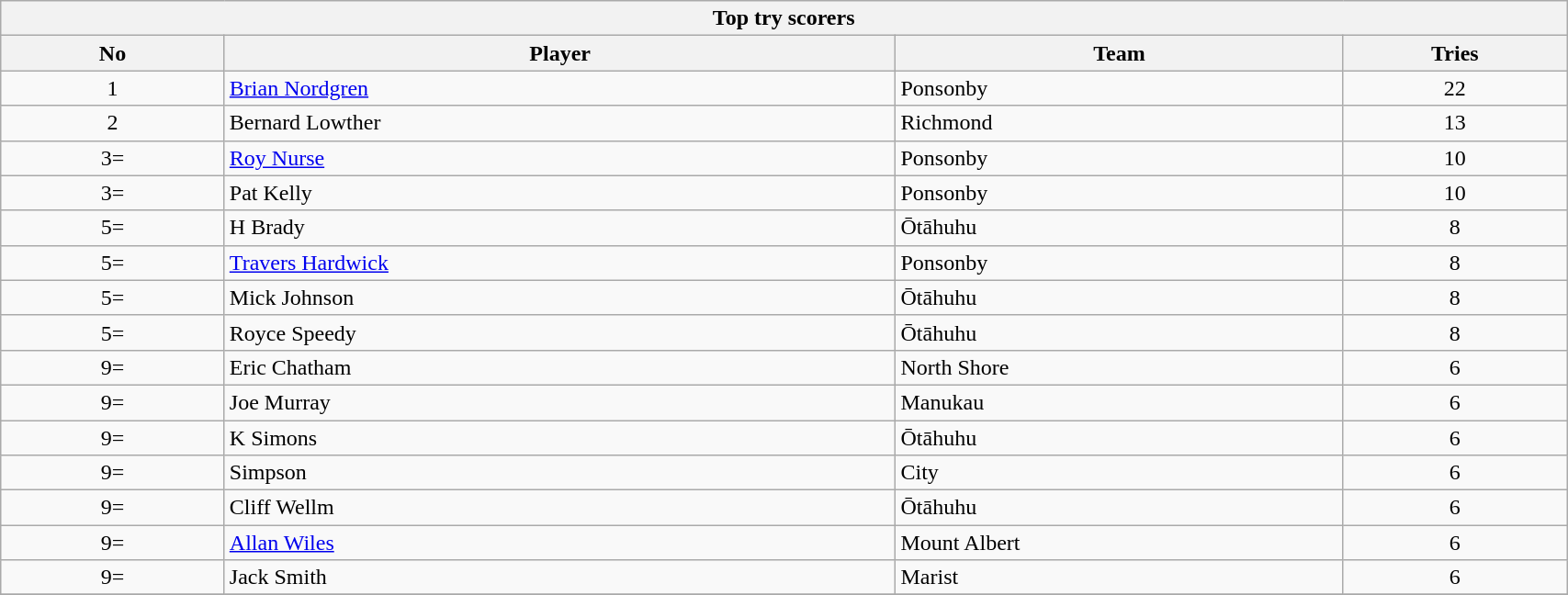<table class="wikitable collapsible sortable" style="text-align:left; font-size:100%; width:90%;">
<tr>
<th colspan="100%">Top try scorers</th>
</tr>
<tr>
<th style="width:5%;">No</th>
<th style="width:15%;">Player</th>
<th style="width:10%;">Team</th>
<th style="width:5%;">Tries<br></th>
</tr>
<tr>
<td style="text-align:center;">1</td>
<td><a href='#'>Brian Nordgren</a></td>
<td>Ponsonby</td>
<td style="text-align:center;">22</td>
</tr>
<tr>
<td style="text-align:center;">2</td>
<td>Bernard Lowther</td>
<td>Richmond</td>
<td style="text-align:center;">13</td>
</tr>
<tr>
<td style="text-align:center;">3=</td>
<td><a href='#'>Roy Nurse</a></td>
<td>Ponsonby</td>
<td style="text-align:center;">10</td>
</tr>
<tr>
<td style="text-align:center;">3=</td>
<td>Pat Kelly</td>
<td>Ponsonby</td>
<td style="text-align:center;">10</td>
</tr>
<tr>
<td style="text-align:center;">5=</td>
<td>H Brady</td>
<td>Ōtāhuhu</td>
<td style="text-align:center;">8</td>
</tr>
<tr>
<td style="text-align:center;">5=</td>
<td><a href='#'>Travers Hardwick</a></td>
<td>Ponsonby</td>
<td style="text-align:center;">8</td>
</tr>
<tr>
<td style="text-align:center;">5=</td>
<td>Mick Johnson</td>
<td>Ōtāhuhu</td>
<td style="text-align:center;">8</td>
</tr>
<tr>
<td style="text-align:center;">5=</td>
<td>Royce Speedy</td>
<td>Ōtāhuhu</td>
<td style="text-align:center;">8</td>
</tr>
<tr>
<td style="text-align:center;">9=</td>
<td>Eric Chatham</td>
<td>North Shore</td>
<td style="text-align:center;">6</td>
</tr>
<tr>
<td style="text-align:center;">9=</td>
<td>Joe Murray</td>
<td>Manukau</td>
<td style="text-align:center;">6</td>
</tr>
<tr>
<td style="text-align:center;">9=</td>
<td>K Simons</td>
<td>Ōtāhuhu</td>
<td style="text-align:center;">6</td>
</tr>
<tr>
<td style="text-align:center;">9=</td>
<td>Simpson</td>
<td>City</td>
<td style="text-align:center;">6</td>
</tr>
<tr>
<td style="text-align:center;">9=</td>
<td>Cliff Wellm</td>
<td>Ōtāhuhu</td>
<td style="text-align:center;">6</td>
</tr>
<tr>
<td style="text-align:center;">9=</td>
<td><a href='#'>Allan Wiles</a></td>
<td>Mount Albert</td>
<td style="text-align:center;">6</td>
</tr>
<tr>
<td style="text-align:center;">9=</td>
<td>Jack Smith</td>
<td>Marist</td>
<td style="text-align:center;">6</td>
</tr>
<tr>
</tr>
</table>
